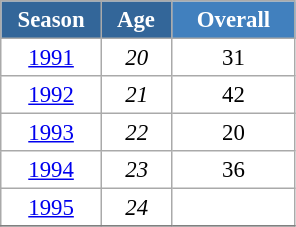<table class="wikitable" style="font-size:95%; text-align:center; border:grey solid 1px; border-collapse:collapse; background:#ffffff;">
<tr>
<th style="background-color:#369; color:white; width:60px;"> Season </th>
<th style="background-color:#369; color:white; width:40px;"> Age </th>
<th style="background-color:#4180be; color:white; width:75px;">Overall</th>
</tr>
<tr>
<td><a href='#'>1991</a></td>
<td><em>20</em></td>
<td>31</td>
</tr>
<tr>
<td><a href='#'>1992</a></td>
<td><em>21</em></td>
<td>42</td>
</tr>
<tr>
<td><a href='#'>1993</a></td>
<td><em>22</em></td>
<td>20</td>
</tr>
<tr>
<td><a href='#'>1994</a></td>
<td><em>23</em></td>
<td>36</td>
</tr>
<tr>
<td><a href='#'>1995</a></td>
<td><em>24</em></td>
<td></td>
</tr>
<tr>
</tr>
</table>
